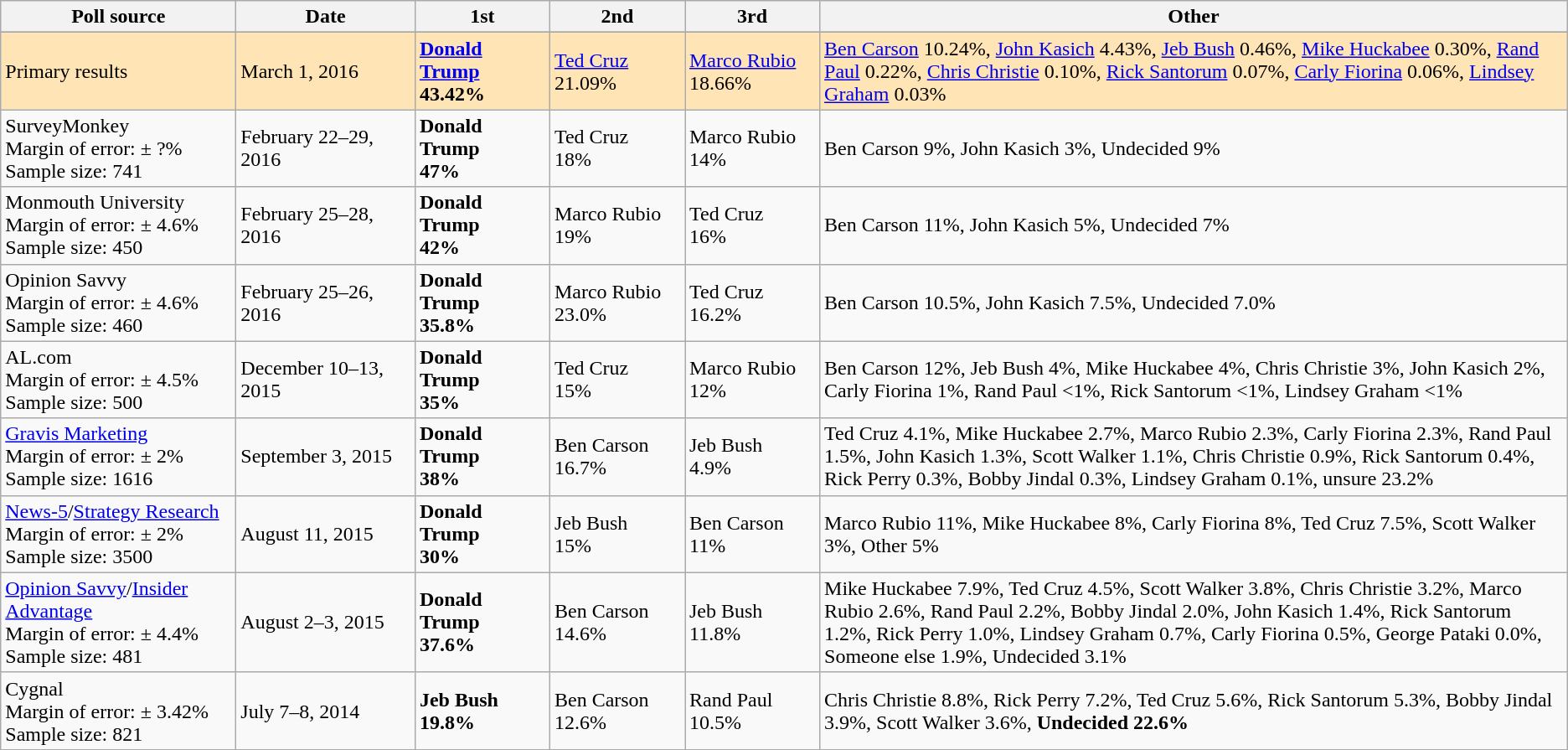<table class="wikitable">
<tr>
<th style="width:180px;">Poll source</th>
<th style="width:135px;">Date</th>
<th style="width:100px;">1st</th>
<th style="width:100px;">2nd</th>
<th style="width:100px;">3rd</th>
<th>Other</th>
</tr>
<tr>
</tr>
<tr style="background:Moccasin;">
<td>Primary results</td>
<td>March 1, 2016</td>
<td><strong><a href='#'>Donald Trump</a><br>43.42%</strong></td>
<td><a href='#'>Ted Cruz</a><br>21.09%</td>
<td><a href='#'>Marco Rubio</a><br>18.66%</td>
<td><a href='#'>Ben Carson</a> 10.24%, <a href='#'>John Kasich</a> 4.43%, <a href='#'>Jeb Bush</a> 0.46%, <a href='#'>Mike Huckabee</a> 0.30%, <a href='#'>Rand Paul</a> 0.22%, <a href='#'>Chris Christie</a> 0.10%, <a href='#'>Rick Santorum</a> 0.07%, <a href='#'>Carly Fiorina</a> 0.06%, <a href='#'>Lindsey Graham</a> 0.03%</td>
</tr>
<tr>
<td>SurveyMonkey<br>Margin of error: ± ?%
Sample size: 741</td>
<td>February 22–29, 2016</td>
<td><strong>Donald Trump<br>47%</strong></td>
<td>Ted Cruz<br>18%</td>
<td>Marco Rubio<br>14%</td>
<td>Ben Carson 9%, John Kasich 3%, Undecided 9%</td>
</tr>
<tr>
<td>Monmouth University<br>Margin of error: ± 4.6%
<br>Sample size: 450</td>
<td>February 25–28, 2016</td>
<td><strong>Donald Trump<br>42%</strong></td>
<td>Marco Rubio<br>19%</td>
<td>Ted Cruz<br>16%</td>
<td>Ben Carson 11%, John Kasich 5%, Undecided 7%</td>
</tr>
<tr>
<td>Opinion Savvy<br>Margin of error: ± 4.6%
Sample size: 460</td>
<td>February 25–26, 2016</td>
<td><strong>Donald Trump<br>35.8%</strong></td>
<td>Marco Rubio<br>23.0%</td>
<td>Ted Cruz<br>16.2%</td>
<td>Ben Carson 10.5%, John Kasich 7.5%, Undecided 7.0%</td>
</tr>
<tr>
<td>AL.com<br>Margin of error: ± 4.5%
Sample size: 500</td>
<td>December 10–13, 2015</td>
<td><strong>Donald Trump<br>35%</strong></td>
<td>Ted Cruz<br>15%</td>
<td>Marco Rubio<br>12%</td>
<td>Ben Carson 12%, Jeb Bush 4%, Mike Huckabee 4%, Chris Christie 3%, John Kasich 2%, Carly Fiorina 1%, Rand Paul <1%, Rick Santorum <1%, Lindsey Graham <1%</td>
</tr>
<tr>
<td><a href='#'>Gravis Marketing</a><br>Margin of error: ± 2%
<br>Sample size: 1616</td>
<td>September 3, 2015</td>
<td><strong>Donald Trump<br>38%</strong></td>
<td>Ben Carson<br>16.7%</td>
<td>Jeb Bush<br>4.9%</td>
<td>Ted Cruz 4.1%, Mike Huckabee 2.7%, Marco Rubio 2.3%, Carly Fiorina 2.3%, Rand Paul 1.5%, John Kasich 1.3%, Scott Walker 1.1%, Chris Christie 0.9%, Rick Santorum 0.4%, Rick Perry 0.3%, Bobby Jindal 0.3%, Lindsey Graham 0.1%, unsure 23.2%</td>
</tr>
<tr>
<td><a href='#'>News-5</a>/<a href='#'>Strategy Research</a><br>Margin of error: ± 2%
<br>Sample size: 3500</td>
<td>August 11, 2015</td>
<td><strong>Donald Trump<br>30%</strong></td>
<td>Jeb Bush<br>15%</td>
<td>Ben Carson<br>11%</td>
<td>Marco Rubio 11%, Mike Huckabee 8%, Carly Fiorina 8%, Ted Cruz 7.5%, Scott Walker 3%, Other 5%</td>
</tr>
<tr>
<td><a href='#'>Opinion Savvy</a>/<a href='#'>Insider Advantage</a><br>Margin of error: ± 4.4%
<br>Sample size: 481</td>
<td>August 2–3, 2015</td>
<td><strong>Donald Trump<br>37.6%</strong></td>
<td>Ben Carson<br>14.6%</td>
<td>Jeb Bush<br>11.8%</td>
<td>Mike Huckabee 7.9%, Ted Cruz 4.5%, Scott Walker 3.8%, Chris Christie 3.2%, Marco Rubio 2.6%, Rand Paul 2.2%, Bobby Jindal 2.0%, John Kasich 1.4%, Rick Santorum 1.2%, Rick Perry 1.0%, Lindsey Graham 0.7%, Carly Fiorina 0.5%, George Pataki 0.0%, Someone else 1.9%, Undecided 3.1%</td>
</tr>
<tr>
<td>Cygnal<br>Margin of error: ± 3.42%
<br>Sample size: 821</td>
<td>July 7–8, 2014</td>
<td><strong>Jeb Bush<br>19.8%</strong></td>
<td>Ben Carson<br>12.6%</td>
<td>Rand Paul<br>10.5%</td>
<td>Chris Christie 8.8%, Rick Perry 7.2%, Ted Cruz 5.6%, Rick Santorum 5.3%, Bobby Jindal 3.9%, Scott Walker 3.6%, <span><strong>Undecided 22.6%</strong></span></td>
</tr>
</table>
